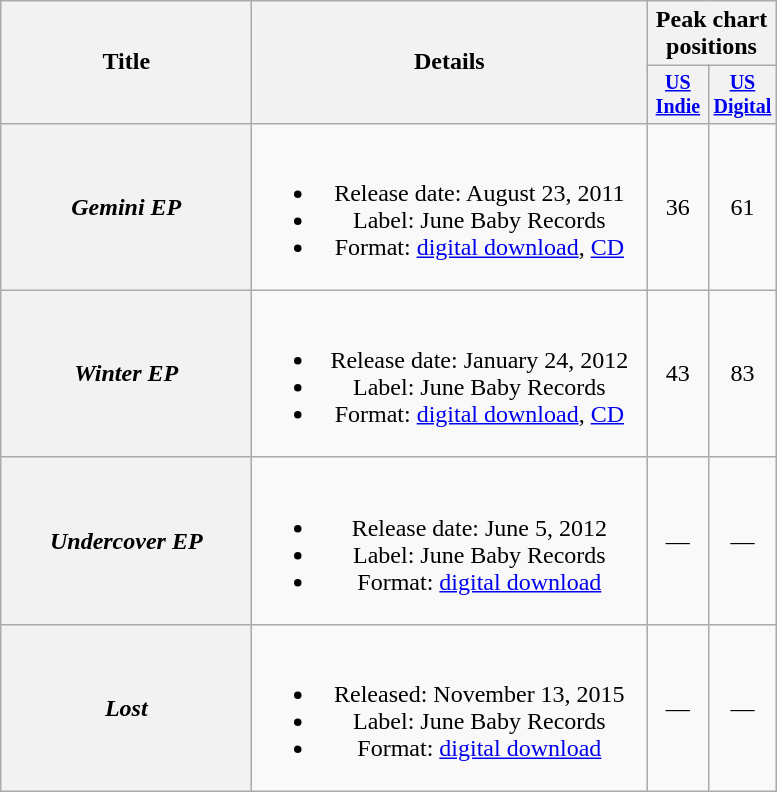<table class="wikitable plainrowheaders" style="text-align:center;">
<tr>
<th rowspan="2" style="width:10em;">Title</th>
<th rowspan="2" style="width:16em;">Details</th>
<th colspan="10">Peak chart positions</th>
</tr>
<tr style="font-size:smaller;">
<th style="width:35px;"><a href='#'>US<br>Indie</a><br></th>
<th style="width:35px;"><a href='#'>US<br>Digital</a><br></th>
</tr>
<tr>
<th scope="row"><em>Gemini EP</em></th>
<td><br><ul><li>Release date: August 23, 2011</li><li>Label: June Baby Records</li><li>Format: <a href='#'>digital download</a>, <a href='#'>CD</a></li></ul></td>
<td>36</td>
<td>61</td>
</tr>
<tr>
<th scope="row"><em>Winter EP</em></th>
<td><br><ul><li>Release date: January 24, 2012</li><li>Label: June Baby Records</li><li>Format: <a href='#'>digital download</a>, <a href='#'>CD</a></li></ul></td>
<td>43</td>
<td>83</td>
</tr>
<tr>
<th scope="row"><em>Undercover EP</em></th>
<td><br><ul><li>Release date: June 5, 2012</li><li>Label: June Baby Records</li><li>Format: <a href='#'>digital download</a></li></ul></td>
<td>—</td>
<td>—</td>
</tr>
<tr>
<th scope="row"><em>Lost</em></th>
<td><br><ul><li>Released: November 13, 2015</li><li>Label: June Baby Records</li><li>Format: <a href='#'>digital download</a></li></ul></td>
<td>—</td>
<td>—</td>
</tr>
</table>
